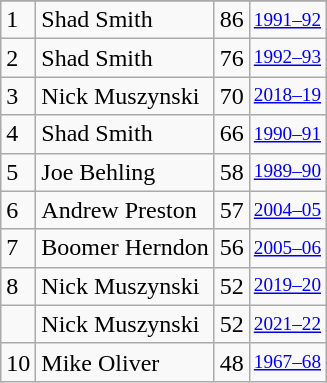<table class="wikitable">
<tr>
</tr>
<tr>
<td>1</td>
<td>Shad Smith</td>
<td>86</td>
<td style="font-size:80%;"><a href='#'>1991–92</a></td>
</tr>
<tr>
<td>2</td>
<td>Shad Smith</td>
<td>76</td>
<td style="font-size:80%;"><a href='#'>1992–93</a></td>
</tr>
<tr>
<td>3</td>
<td>Nick Muszynski</td>
<td>70</td>
<td style="font-size:80%;"><a href='#'>2018–19</a></td>
</tr>
<tr>
<td>4</td>
<td>Shad Smith</td>
<td>66</td>
<td style="font-size:80%;"><a href='#'>1990–91</a></td>
</tr>
<tr>
<td>5</td>
<td>Joe Behling</td>
<td>58</td>
<td style="font-size:80%;"><a href='#'>1989–90</a></td>
</tr>
<tr>
<td>6</td>
<td>Andrew Preston</td>
<td>57</td>
<td style="font-size:80%;"><a href='#'>2004–05</a></td>
</tr>
<tr>
<td>7</td>
<td>Boomer Herndon</td>
<td>56</td>
<td style="font-size:80%;"><a href='#'>2005–06</a></td>
</tr>
<tr>
<td>8</td>
<td>Nick Muszynski</td>
<td>52</td>
<td style="font-size:80%;"><a href='#'>2019–20</a></td>
</tr>
<tr>
<td></td>
<td>Nick Muszynski</td>
<td>52</td>
<td style="font-size:80%;"><a href='#'>2021–22</a></td>
</tr>
<tr>
<td>10</td>
<td>Mike Oliver</td>
<td>48</td>
<td style="font-size:80%;"><a href='#'>1967–68</a></td>
</tr>
</table>
